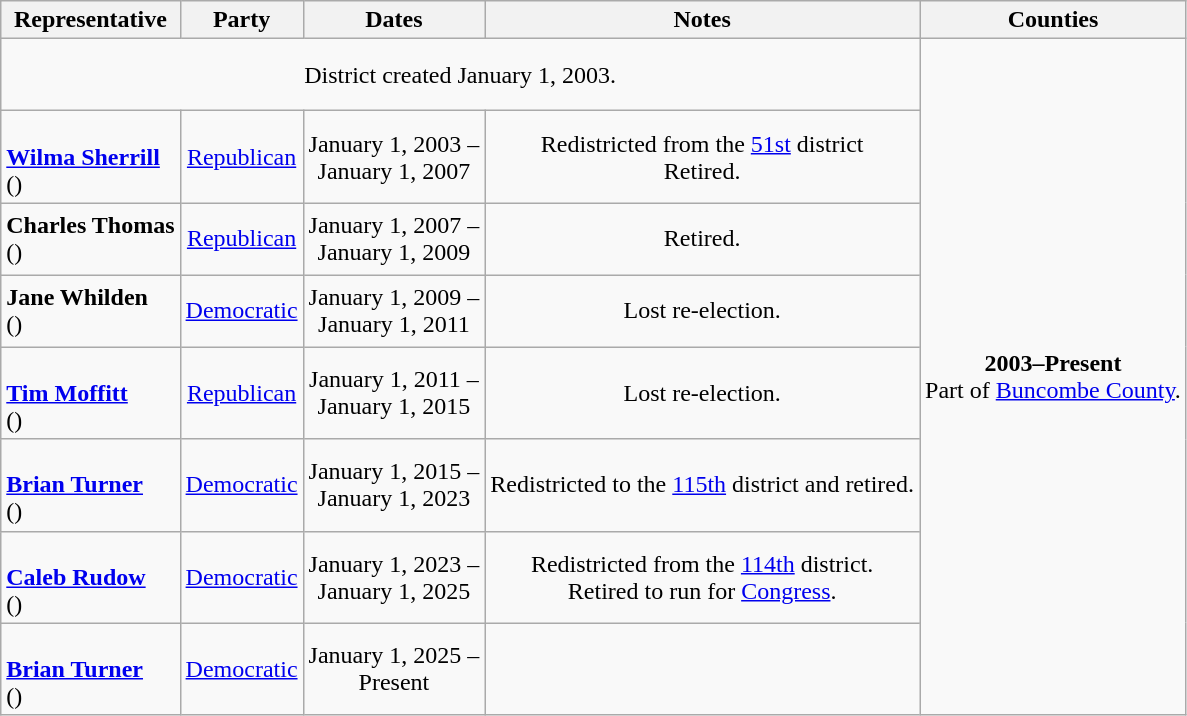<table class=wikitable style="text-align:center">
<tr>
<th>Representative</th>
<th>Party</th>
<th>Dates</th>
<th>Notes</th>
<th>Counties</th>
</tr>
<tr style="height:3em">
<td colspan=4>District created January 1, 2003.</td>
<td rowspan=8><strong>2003–Present</strong> <br> Part of <a href='#'>Buncombe County</a>.</td>
</tr>
<tr style="height:3em">
<td align=left><br><strong><a href='#'>Wilma Sherrill</a></strong><br>()</td>
<td><a href='#'>Republican</a></td>
<td nowrap>January 1, 2003 – <br> January 1, 2007</td>
<td>Redistricted from the <a href='#'>51st</a> district <br> Retired.</td>
</tr>
<tr style="height:3em">
<td align=left><strong>Charles Thomas</strong><br>()</td>
<td><a href='#'>Republican</a></td>
<td nowrap>January 1, 2007 – <br> January 1, 2009</td>
<td>Retired.</td>
</tr>
<tr style="height:3em">
<td align=left><strong>Jane Whilden</strong><br>()</td>
<td><a href='#'>Democratic</a></td>
<td nowrap>January 1, 2009 – <br> January 1, 2011</td>
<td>Lost re-election.</td>
</tr>
<tr style="height:3em">
<td align=left><br><strong><a href='#'>Tim Moffitt</a></strong><br>()</td>
<td><a href='#'>Republican</a></td>
<td nowrap>January 1, 2011 – <br> January 1, 2015</td>
<td>Lost re-election.</td>
</tr>
<tr style="height:3em">
<td align=left><br><strong><a href='#'>Brian Turner</a></strong><br>()</td>
<td><a href='#'>Democratic</a></td>
<td nowrap>January 1, 2015 – <br> January 1, 2023</td>
<td>Redistricted to the <a href='#'>115th</a> district and retired.</td>
</tr>
<tr style="height:3em">
<td align=left><br><strong><a href='#'>Caleb Rudow</a></strong><br>()</td>
<td><a href='#'>Democratic</a></td>
<td nowrap>January 1, 2023 – <br> January 1, 2025</td>
<td>Redistricted from the <a href='#'>114th</a> district. <br> Retired to run for <a href='#'>Congress</a>.</td>
</tr>
<tr style="height:3em">
<td align=left><br><strong><a href='#'>Brian Turner</a></strong><br>()</td>
<td><a href='#'>Democratic</a></td>
<td nowrap>January 1, 2025 – <br> Present</td>
<td></td>
</tr>
</table>
